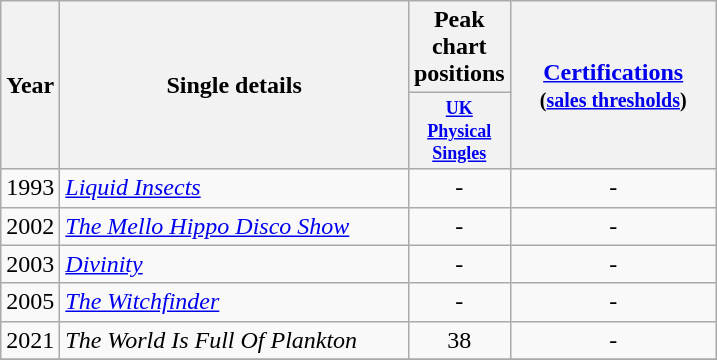<table class="wikitable" style="text-align:left;">
<tr>
<th rowspan="2">Year</th>
<th rowspan="2" style="width:225px;">Single details</th>
<th colspan="1">Peak chart positions</th>
<th width="130" rowspan="2"><a href='#'>Certifications</a><br><small>(<a href='#'>sales thresholds</a>)</small></th>
</tr>
<tr>
<th style="width:4em;font-size:75%"><a href='#'>UK Physical Singles</a><br></th>
</tr>
<tr>
<td>1993</td>
<td><em><a href='#'>Liquid Insects</a></em></td>
<td style="text-align:center;">-</td>
<td style="text-align:center;">-</td>
</tr>
<tr>
<td>2002</td>
<td><em><a href='#'>The Mello Hippo Disco Show</a></em></td>
<td style="text-align:center;">-</td>
<td style="text-align:center;">-</td>
</tr>
<tr>
<td>2003</td>
<td><em><a href='#'>Divinity</a></em></td>
<td style="text-align:center;">-</td>
<td style="text-align:center;">-</td>
</tr>
<tr>
<td>2005</td>
<td><em><a href='#'>The Witchfinder</a></em></td>
<td style="text-align:center;">-</td>
<td style="text-align:center;">-</td>
</tr>
<tr>
<td>2021</td>
<td><em>The World Is Full Of Plankton</em></td>
<td style="text-align:center;">38</td>
<td style="text-align:center;">-</td>
</tr>
<tr>
</tr>
</table>
